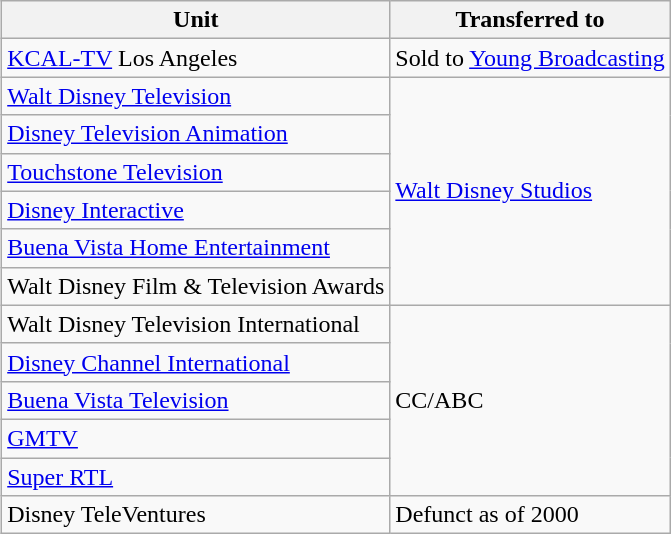<table class="wikitable" align=right>
<tr>
<th>Unit</th>
<th>Transferred to</th>
</tr>
<tr>
<td><a href='#'>KCAL-TV</a> Los Angeles</td>
<td>Sold to <a href='#'>Young Broadcasting</a></td>
</tr>
<tr>
<td><a href='#'>Walt Disney Television</a></td>
<td rowspan="6"><a href='#'>Walt Disney Studios</a></td>
</tr>
<tr>
<td><a href='#'>Disney Television Animation</a></td>
</tr>
<tr>
<td><a href='#'>Touchstone Television</a></td>
</tr>
<tr>
<td><a href='#'>Disney Interactive</a></td>
</tr>
<tr>
<td><a href='#'>Buena Vista Home Entertainment</a></td>
</tr>
<tr>
<td>Walt Disney Film & Television Awards</td>
</tr>
<tr>
<td>Walt Disney Television International</td>
<td rowspan=5>CC/ABC</td>
</tr>
<tr>
<td><a href='#'>Disney Channel International</a></td>
</tr>
<tr>
<td><a href='#'>Buena Vista Television</a></td>
</tr>
<tr>
<td><a href='#'>GMTV</a></td>
</tr>
<tr>
<td><a href='#'>Super RTL</a></td>
</tr>
<tr>
<td>Disney TeleVentures</td>
<td>Defunct as of 2000</td>
</tr>
</table>
